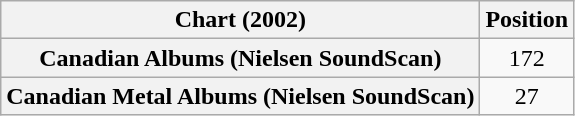<table class="wikitable plainrowheaders" style="text-align:center">
<tr>
<th scope="col">Chart (2002)</th>
<th scope="col">Position</th>
</tr>
<tr>
<th scope="row">Canadian Albums (Nielsen SoundScan)</th>
<td>172</td>
</tr>
<tr>
<th scope="row">Canadian Metal Albums (Nielsen SoundScan)</th>
<td>27</td>
</tr>
</table>
